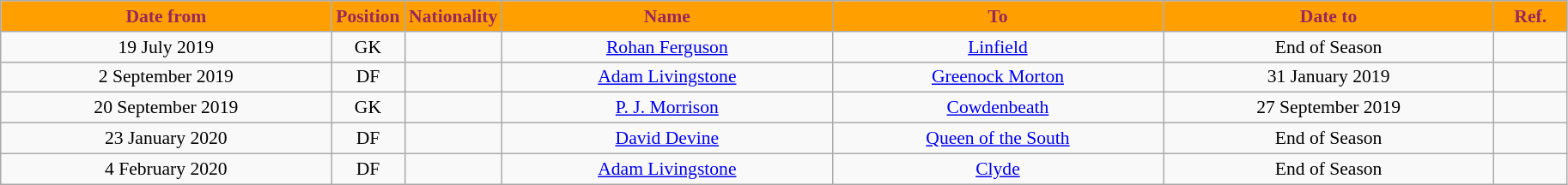<table class="wikitable"  style="text-align:center; font-size:90%; ">
<tr>
<th style="background:#ffa000; color:#98285c; width:250px;">Date from</th>
<th style="background:#ffa000; color:#98285c; width:50px;">Position</th>
<th style="background:#ffa000; color:#98285c; width:50px;">Nationality</th>
<th style="background:#ffa000; color:#98285c; width:250px;">Name</th>
<th style="background:#ffa000; color:#98285c; width:250px;">To</th>
<th style="background:#ffa000; color:#98285c; width:250px;">Date to</th>
<th style="background:#ffa000; color:#98285c; width:50px;">Ref.</th>
</tr>
<tr>
<td>19 July 2019</td>
<td>GK</td>
<td></td>
<td><a href='#'>Rohan Ferguson</a></td>
<td><a href='#'>Linfield</a></td>
<td>End of Season</td>
<td></td>
</tr>
<tr>
<td>2 September 2019</td>
<td>DF</td>
<td></td>
<td><a href='#'>Adam Livingstone</a></td>
<td><a href='#'>Greenock Morton</a></td>
<td>31 January 2019</td>
<td></td>
</tr>
<tr>
<td>20 September 2019</td>
<td>GK</td>
<td></td>
<td><a href='#'>P. J. Morrison</a></td>
<td><a href='#'>Cowdenbeath</a></td>
<td>27 September 2019</td>
<td></td>
</tr>
<tr>
<td>23 January 2020</td>
<td>DF</td>
<td></td>
<td><a href='#'>David Devine</a></td>
<td><a href='#'>Queen of the South</a></td>
<td>End of Season</td>
<td></td>
</tr>
<tr>
<td>4 February 2020</td>
<td>DF</td>
<td></td>
<td><a href='#'>Adam Livingstone</a></td>
<td><a href='#'>Clyde</a></td>
<td>End of Season</td>
<td></td>
</tr>
</table>
